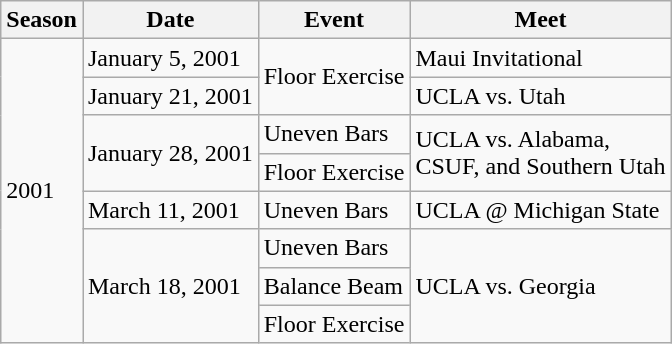<table class="wikitable">
<tr>
<th>Season</th>
<th>Date</th>
<th>Event</th>
<th>Meet</th>
</tr>
<tr>
<td rowspan="8">2001</td>
<td>January 5, 2001</td>
<td rowspan="2">Floor Exercise</td>
<td>Maui Invitational</td>
</tr>
<tr>
<td>January 21, 2001</td>
<td>UCLA vs. Utah</td>
</tr>
<tr>
<td rowspan="2">January 28, 2001</td>
<td>Uneven Bars</td>
<td rowspan="2">UCLA vs. Alabama,<br>CSUF, and Southern Utah</td>
</tr>
<tr>
<td>Floor Exercise</td>
</tr>
<tr>
<td>March 11, 2001</td>
<td>Uneven Bars</td>
<td>UCLA @ Michigan State</td>
</tr>
<tr>
<td rowspan="3">March 18, 2001</td>
<td>Uneven Bars</td>
<td rowspan="3">UCLA vs. Georgia</td>
</tr>
<tr>
<td>Balance Beam</td>
</tr>
<tr>
<td>Floor Exercise</td>
</tr>
</table>
